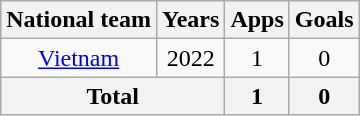<table class=wikitable style="text-align: center;">
<tr>
<th>National team</th>
<th>Years</th>
<th>Apps</th>
<th>Goals</th>
</tr>
<tr>
<td><a href='#'>Vietnam</a></td>
<td>2022</td>
<td>1</td>
<td>0</td>
</tr>
<tr>
<th colspan=2>Total</th>
<th>1</th>
<th>0</th>
</tr>
</table>
